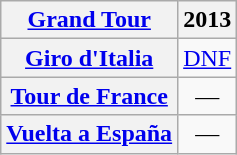<table class="wikitable plainrowheaders">
<tr>
<th scope="col"><a href='#'>Grand Tour</a></th>
<th scope="col">2013</th>
</tr>
<tr style="text-align:center;">
<th scope="row"> <a href='#'>Giro d'Italia</a></th>
<td style="text-align:center;"><a href='#'>DNF</a></td>
</tr>
<tr style="text-align:center;">
<th scope="row"> <a href='#'>Tour de France</a></th>
<td>—</td>
</tr>
<tr style="text-align:center;">
<th scope="row"> <a href='#'>Vuelta a España</a></th>
<td>—</td>
</tr>
</table>
